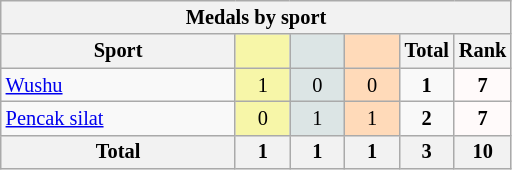<table class="wikitable" style=font-size:85%;float:center;text-align:center>
<tr>
<th colspan=6><strong>Medals by sport</strong></th>
</tr>
<tr>
<th width=150>Sport</th>
<th scope="col" width=30 style="background:#F7F6A8;"></th>
<th scope="col" width=30 style="background:#DCE5E5;"></th>
<th scope="col" width=30 style="background:#FFDAB9;"></th>
<th width=30>Total</th>
<th width=30>Rank</th>
</tr>
<tr>
<td align=left><a href='#'>Wushu</a></td>
<td style="background:#F7F6A8;">1</td>
<td style="background:#DCE5E5;">0</td>
<td style="background:#FFDAB9;">0</td>
<td><strong>1</strong></td>
<td style="background:#FFFAFA;"><strong>7</strong></td>
</tr>
<tr>
<td align=left><a href='#'>Pencak silat</a></td>
<td style="background:#F7F6A8;">0</td>
<td style="background:#DCE5E5;">1</td>
<td style="background:#FFDAB9;">1</td>
<td><strong>2</strong></td>
<td style="background:#FFFAFA;"><strong>7</strong></td>
</tr>
<tr class="sortbottom">
<th>Total</th>
<th>1</th>
<th>1</th>
<th>1</th>
<th>3</th>
<th>10</th>
</tr>
</table>
